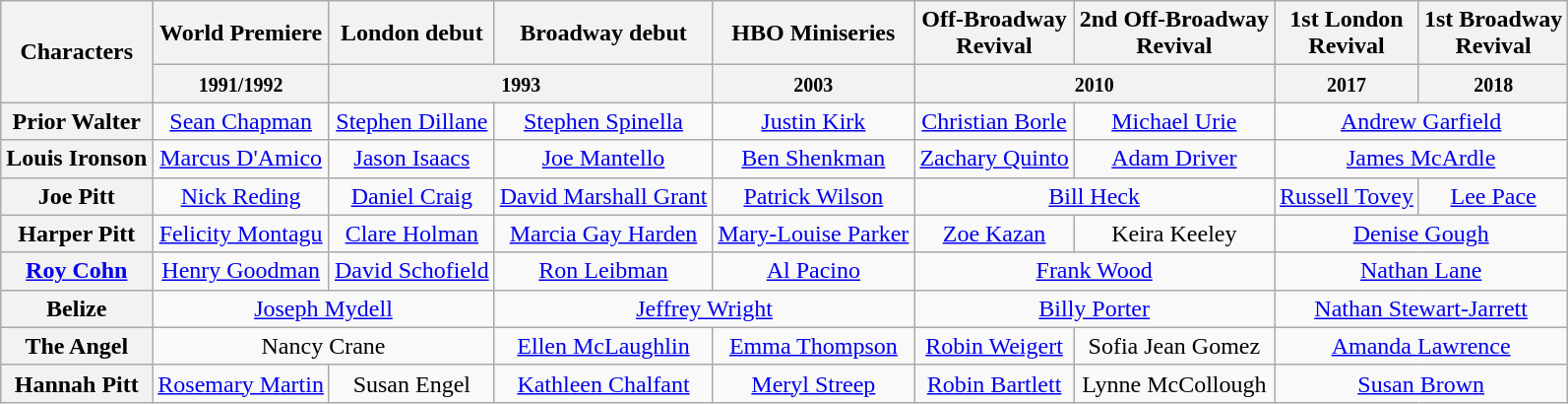<table class="wikitable" style="width:1000;">
<tr>
<th rowspan="2">Characters</th>
<th>World Premiere</th>
<th>London debut</th>
<th>Broadway debut</th>
<th>HBO Miniseries</th>
<th>Off-Broadway <br> Revival</th>
<th>2nd Off-Broadway <br> Revival</th>
<th>1st London <br> Revival</th>
<th>1st Broadway <br> Revival</th>
</tr>
<tr>
<th><small>1991/1992</small></th>
<th colspan="2"><small>1993</small></th>
<th><small>2003</small></th>
<th colspan="2"><small>2010</small></th>
<th><small>2017</small></th>
<th><small>2018</small></th>
</tr>
<tr>
<th>Prior Walter</th>
<td colspan="1" align="center"><a href='#'>Sean Chapman</a></td>
<td colspan="1" align="center"><a href='#'>Stephen Dillane</a></td>
<td colspan="1" align="center"><a href='#'>Stephen Spinella</a></td>
<td colspan="1" align="center"><a href='#'>Justin Kirk</a></td>
<td colspan="1" align="center"><a href='#'>Christian Borle</a></td>
<td colspan="1" align="center"><a href='#'>Michael Urie</a></td>
<td colspan="2" align="center"><a href='#'>Andrew Garfield</a></td>
</tr>
<tr>
<th>Louis Ironson</th>
<td colspan="1" align="center"><a href='#'>Marcus D'Amico</a></td>
<td colspan="1" align="center"><a href='#'>Jason Isaacs</a></td>
<td colspan="1" align="center"><a href='#'>Joe Mantello</a></td>
<td colspan="1" align="center"><a href='#'>Ben Shenkman</a></td>
<td colspan="1" align="center"><a href='#'>Zachary Quinto</a></td>
<td colspan="1" align="center"><a href='#'>Adam Driver</a></td>
<td colspan="2" align="center"><a href='#'>James McArdle</a></td>
</tr>
<tr>
<th>Joe Pitt</th>
<td colspan="1" align="center"><a href='#'>Nick Reding</a></td>
<td colspan="1" align="center"><a href='#'>Daniel Craig</a></td>
<td colspan="1" align="center"><a href='#'>David Marshall Grant</a></td>
<td colspan="1" align="center"><a href='#'>Patrick Wilson</a></td>
<td colspan="2" align="center"><a href='#'>Bill Heck</a></td>
<td colspan="1" align="center"><a href='#'>Russell Tovey</a></td>
<td colspan="1" align="center"><a href='#'>Lee Pace</a></td>
</tr>
<tr>
<th>Harper Pitt</th>
<td colspan="1" align="center"><a href='#'>Felicity Montagu</a></td>
<td colspan="1" align="center"><a href='#'>Clare Holman</a></td>
<td colspan="1" align="center"><a href='#'>Marcia Gay Harden</a></td>
<td colspan="1" align="center"><a href='#'>Mary-Louise Parker</a></td>
<td colspan="1" align="center"><a href='#'>Zoe Kazan</a></td>
<td colspan="1" align="center">Keira Keeley</td>
<td colspan="2" align="center"><a href='#'>Denise Gough</a></td>
</tr>
<tr>
<th><a href='#'>Roy Cohn</a></th>
<td colspan="1" align="center"><a href='#'>Henry Goodman</a></td>
<td colspan="1" align="center"><a href='#'>David Schofield</a></td>
<td colspan="1" align="center"><a href='#'>Ron Leibman</a></td>
<td colspan="1" align="center"><a href='#'>Al Pacino</a></td>
<td colspan="2" align="center"><a href='#'>Frank Wood</a></td>
<td colspan="2" align="center"><a href='#'>Nathan Lane</a></td>
</tr>
<tr>
<th>Belize</th>
<td colspan="2" align="center"><a href='#'>Joseph Mydell</a></td>
<td colspan="2" align="center"><a href='#'>Jeffrey Wright</a></td>
<td colspan="2" align="center"><a href='#'>Billy Porter</a></td>
<td colspan="2" align="center"><a href='#'>Nathan Stewart-Jarrett</a></td>
</tr>
<tr>
<th>The Angel</th>
<td colspan="2" align="center">Nancy Crane</td>
<td colspan="1" align="center"><a href='#'>Ellen McLaughlin</a></td>
<td colspan="1" align="center"><a href='#'>Emma Thompson</a></td>
<td colspan="1" align="center"><a href='#'>Robin Weigert</a></td>
<td colspan="1" align="center">Sofia Jean Gomez</td>
<td colspan="2" align="center"><a href='#'>Amanda Lawrence</a></td>
</tr>
<tr>
<th>Hannah Pitt</th>
<td colspan="1" align="center"><a href='#'>Rosemary Martin</a></td>
<td colspan="1" align="center">Susan Engel</td>
<td colspan="1" align="center"><a href='#'>Kathleen Chalfant</a></td>
<td colspan="1" align="center"><a href='#'>Meryl Streep</a></td>
<td colspan="1" align="center"><a href='#'>Robin Bartlett</a></td>
<td colspan="1" align="center">Lynne McCollough</td>
<td colspan="2" align="center"><a href='#'>Susan Brown</a></td>
</tr>
</table>
